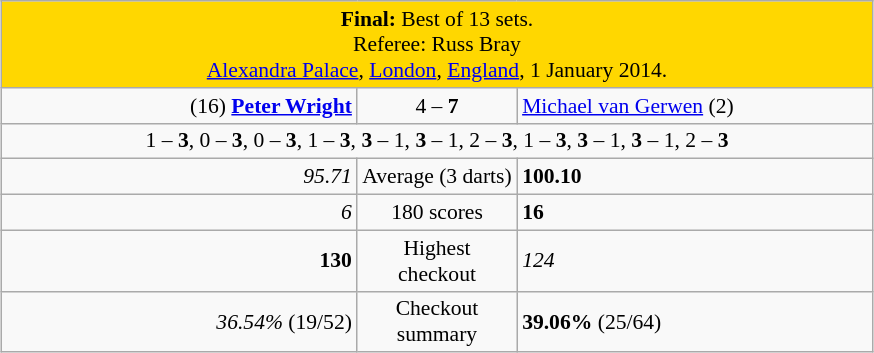<table class="wikitable" style="font-size: 90%; margin: 1em auto 1em auto;">
<tr>
<td colspan="3" align="center" bgcolor="#ffd700"><strong>Final:</strong> Best of 13 sets. <br> Referee:  Russ Bray <br><a href='#'>Alexandra Palace</a>, <a href='#'>London</a>, <a href='#'>England</a>, 1 January 2014.</td>
</tr>
<tr>
<td width="230" align="right">(16) <strong><a href='#'>Peter Wright</a></strong> </td>
<td width="100" align="center">4 – <strong>7</strong></td>
<td width="230"> <a href='#'>Michael van Gerwen</a> (2)</td>
</tr>
<tr>
<td colspan="3" align="center" style="font-size: 100%">1 – <strong>3</strong>, 0 – <strong>3</strong>, 0 – <strong>3</strong>, 1 – <strong>3</strong>, <strong>3</strong> – 1, <strong>3</strong> – 1, 2 – <strong>3</strong>, 1 – <strong>3</strong>, <strong>3</strong> – 1, <strong>3</strong> – 1, 2 – <strong>3</strong></td>
</tr>
<tr>
<td align="right"><em>95.71</em></td>
<td align="center">Average (3 darts)</td>
<td><strong>100.10</strong></td>
</tr>
<tr>
<td align="right"><em>6</em></td>
<td align="center">180 scores</td>
<td><strong>16</strong></td>
</tr>
<tr>
<td align="right"><strong>130</strong></td>
<td align="center">Highest checkout</td>
<td><em>124</em></td>
</tr>
<tr>
<td align="right"><em>36.54%</em> (19/52)</td>
<td align="center">Checkout summary</td>
<td><strong>39.06%</strong> (25/64)</td>
</tr>
</table>
